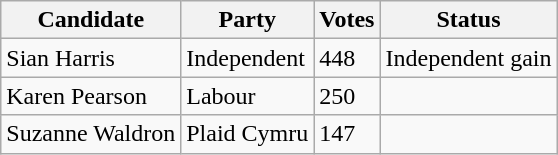<table class="wikitable sortable">
<tr>
<th>Candidate</th>
<th>Party</th>
<th>Votes</th>
<th>Status</th>
</tr>
<tr>
<td>Sian Harris</td>
<td>Independent</td>
<td>448</td>
<td>Independent gain</td>
</tr>
<tr>
<td>Karen Pearson</td>
<td>Labour</td>
<td>250</td>
<td></td>
</tr>
<tr>
<td>Suzanne Waldron</td>
<td>Plaid Cymru</td>
<td>147</td>
<td></td>
</tr>
</table>
